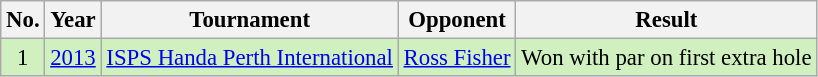<table class="wikitable" style="font-size:95%;">
<tr>
<th>No.</th>
<th>Year</th>
<th>Tournament</th>
<th>Opponent</th>
<th>Result</th>
</tr>
<tr style="background:#D0F0C0;">
<td align=center>1</td>
<td><a href='#'>2013</a></td>
<td><a href='#'>ISPS Handa Perth International</a></td>
<td> <a href='#'>Ross Fisher</a></td>
<td>Won with par on first extra hole</td>
</tr>
</table>
